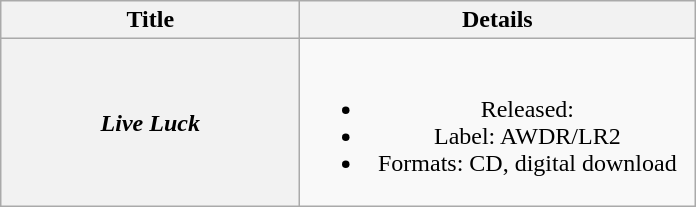<table class="wikitable plainrowheaders" style="text-align:center;">
<tr>
<th scope="col" style="width:12em;">Title</th>
<th scope="col" style="width:16em;">Details</th>
</tr>
<tr>
<th scope="row"><em>Live Luck</em></th>
<td><br><ul><li>Released: </li><li>Label: AWDR/LR2</li><li>Formats: CD, digital download</li></ul></td>
</tr>
</table>
